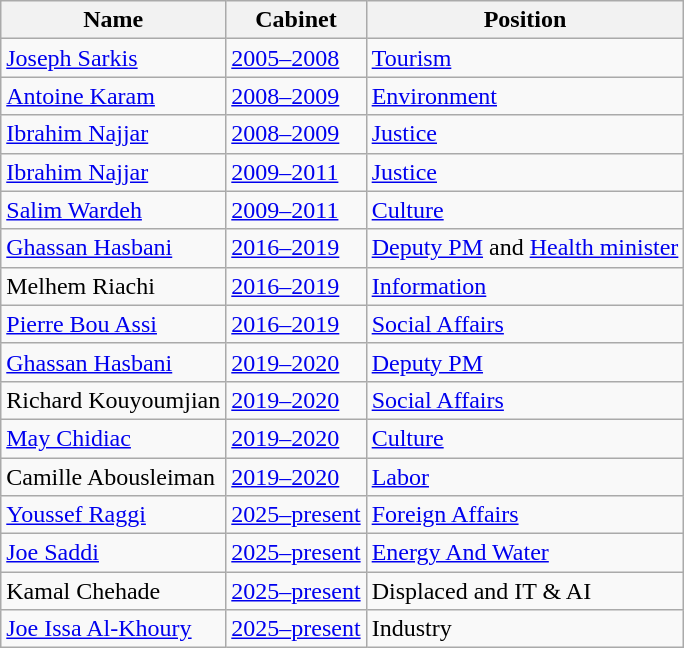<table class="wikitable sortable">
<tr>
<th>Name</th>
<th>Cabinet</th>
<th>Position</th>
</tr>
<tr>
<td><a href='#'>Joseph Sarkis</a></td>
<td><a href='#'>2005–2008</a></td>
<td><a href='#'>Tourism</a></td>
</tr>
<tr>
<td><a href='#'>Antoine Karam</a></td>
<td><a href='#'>2008–2009</a></td>
<td><a href='#'>Environment</a></td>
</tr>
<tr>
<td><a href='#'>Ibrahim Najjar</a></td>
<td><a href='#'>2008–2009</a></td>
<td><a href='#'>Justice</a></td>
</tr>
<tr>
<td><a href='#'>Ibrahim Najjar</a></td>
<td><a href='#'>2009–2011</a></td>
<td><a href='#'>Justice</a></td>
</tr>
<tr>
<td><a href='#'>Salim Wardeh</a></td>
<td><a href='#'>2009–2011</a></td>
<td><a href='#'>Culture</a></td>
</tr>
<tr>
<td><a href='#'>Ghassan Hasbani</a></td>
<td><a href='#'>2016–2019</a></td>
<td><a href='#'>Deputy PM</a> and <a href='#'>Health minister</a></td>
</tr>
<tr>
<td>Melhem Riachi</td>
<td><a href='#'>2016–2019</a></td>
<td><a href='#'>Information</a></td>
</tr>
<tr>
<td><a href='#'>Pierre Bou Assi</a></td>
<td><a href='#'>2016–2019</a></td>
<td><a href='#'>Social Affairs</a></td>
</tr>
<tr>
<td><a href='#'>Ghassan Hasbani</a></td>
<td><a href='#'>2019–2020</a></td>
<td><a href='#'>Deputy PM</a></td>
</tr>
<tr>
<td>Richard Kouyoumjian</td>
<td><a href='#'>2019–2020</a></td>
<td><a href='#'>Social Affairs</a></td>
</tr>
<tr>
<td><a href='#'>May Chidiac</a></td>
<td><a href='#'>2019–2020</a></td>
<td><a href='#'>Culture</a></td>
</tr>
<tr>
<td>Camille Abousleiman</td>
<td><a href='#'>2019–2020</a></td>
<td><a href='#'>Labor</a></td>
</tr>
<tr>
<td><a href='#'>Youssef Raggi</a></td>
<td><a href='#'>2025–present</a></td>
<td><a href='#'>Foreign Affairs</a></td>
</tr>
<tr>
<td><a href='#'>Joe Saddi</a></td>
<td><a href='#'>2025–present</a></td>
<td><a href='#'>Energy And Water</a></td>
</tr>
<tr>
<td>Kamal Chehade</td>
<td><a href='#'>2025–present</a></td>
<td>Displaced and IT & AI</td>
</tr>
<tr>
<td><a href='#'>Joe Issa Al-Khoury</a></td>
<td><a href='#'>2025–present</a></td>
<td>Industry</td>
</tr>
</table>
